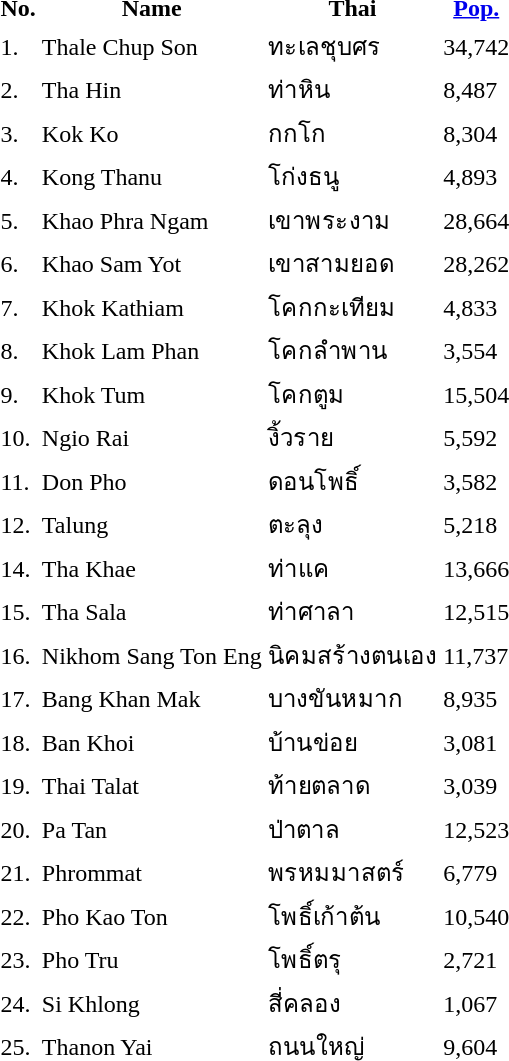<table>
<tr>
<th>No.</th>
<th>Name</th>
<th>Thai</th>
<th><a href='#'>Pop.</a></th>
</tr>
<tr>
<td>1.</td>
<td>Thale Chup Son</td>
<td>ทะเลชุบศร</td>
<td>34,742</td>
</tr>
<tr>
<td>2.</td>
<td>Tha Hin</td>
<td>ท่าหิน</td>
<td>8,487</td>
</tr>
<tr>
<td>3.</td>
<td>Kok Ko</td>
<td>กกโก</td>
<td>8,304</td>
</tr>
<tr>
<td>4.</td>
<td>Kong Thanu</td>
<td>โก่งธนู</td>
<td>4,893</td>
</tr>
<tr>
<td>5.</td>
<td>Khao Phra Ngam</td>
<td>เขาพระงาม</td>
<td>28,664</td>
</tr>
<tr>
<td>6.</td>
<td>Khao Sam Yot</td>
<td>เขาสามยอด</td>
<td>28,262</td>
</tr>
<tr>
<td>7.</td>
<td>Khok Kathiam</td>
<td>โคกกะเทียม</td>
<td>4,833</td>
</tr>
<tr>
<td>8.</td>
<td>Khok Lam Phan</td>
<td>โคกลำพาน</td>
<td>3,554</td>
</tr>
<tr>
<td>9.</td>
<td>Khok Tum</td>
<td>โคกตูม</td>
<td>15,504</td>
</tr>
<tr>
<td>10.</td>
<td>Ngio Rai</td>
<td>งิ้วราย</td>
<td>5,592</td>
</tr>
<tr>
<td>11.</td>
<td>Don Pho</td>
<td>ดอนโพธิ์</td>
<td>3,582</td>
</tr>
<tr>
<td>12.</td>
<td>Talung</td>
<td>ตะลุง</td>
<td>5,218</td>
</tr>
<tr>
<td>14.</td>
<td>Tha Khae</td>
<td>ท่าแค</td>
<td>13,666</td>
</tr>
<tr>
<td>15.</td>
<td>Tha Sala</td>
<td>ท่าศาลา</td>
<td>12,515</td>
</tr>
<tr>
<td>16.</td>
<td>Nikhom Sang Ton Eng</td>
<td>นิคมสร้างตนเอง</td>
<td>11,737</td>
</tr>
<tr>
<td>17.</td>
<td>Bang Khan Mak</td>
<td>บางขันหมาก</td>
<td>8,935</td>
</tr>
<tr>
<td>18.</td>
<td>Ban Khoi</td>
<td>บ้านข่อย</td>
<td>3,081</td>
</tr>
<tr>
<td>19.</td>
<td>Thai Talat</td>
<td>ท้ายตลาด</td>
<td>3,039</td>
</tr>
<tr>
<td>20.</td>
<td>Pa Tan</td>
<td>ป่าตาล</td>
<td>12,523</td>
</tr>
<tr>
<td>21.</td>
<td>Phrommat</td>
<td>พรหมมาสตร์</td>
<td>6,779</td>
</tr>
<tr>
<td>22.</td>
<td>Pho Kao Ton</td>
<td>โพธิ์เก้าต้น</td>
<td>10,540</td>
</tr>
<tr>
<td>23.</td>
<td>Pho Tru</td>
<td>โพธิ์ตรุ</td>
<td>2,721</td>
</tr>
<tr>
<td>24.</td>
<td>Si Khlong</td>
<td>สี่คลอง</td>
<td>1,067</td>
</tr>
<tr>
<td>25.</td>
<td>Thanon Yai</td>
<td>ถนนใหญ่</td>
<td>9,604</td>
</tr>
</table>
